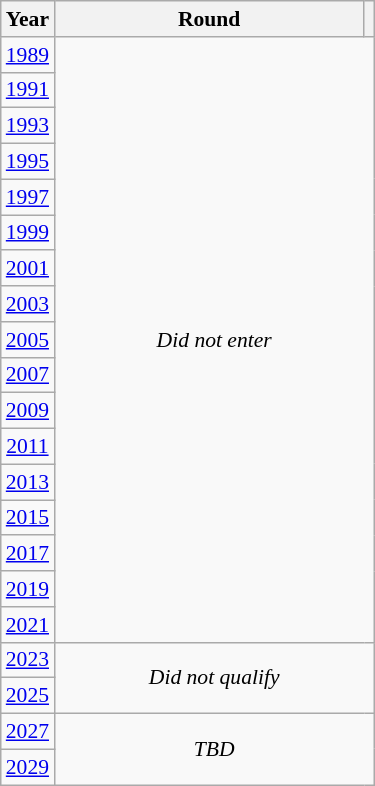<table class="wikitable" style="text-align: center; font-size:90%">
<tr>
<th>Year</th>
<th style="width:200px">Round</th>
<th></th>
</tr>
<tr>
<td><a href='#'>1989</a></td>
<td colspan="2" rowspan="17"><em>Did not enter</em></td>
</tr>
<tr>
<td><a href='#'>1991</a></td>
</tr>
<tr>
<td><a href='#'>1993</a></td>
</tr>
<tr>
<td><a href='#'>1995</a></td>
</tr>
<tr>
<td><a href='#'>1997</a></td>
</tr>
<tr>
<td><a href='#'>1999</a></td>
</tr>
<tr>
<td><a href='#'>2001</a></td>
</tr>
<tr>
<td><a href='#'>2003</a></td>
</tr>
<tr>
<td><a href='#'>2005</a></td>
</tr>
<tr>
<td><a href='#'>2007</a></td>
</tr>
<tr>
<td><a href='#'>2009</a></td>
</tr>
<tr>
<td><a href='#'>2011</a></td>
</tr>
<tr>
<td><a href='#'>2013</a></td>
</tr>
<tr>
<td><a href='#'>2015</a></td>
</tr>
<tr>
<td><a href='#'>2017</a></td>
</tr>
<tr>
<td><a href='#'>2019</a></td>
</tr>
<tr>
<td><a href='#'>2021</a></td>
</tr>
<tr>
<td><a href='#'>2023</a></td>
<td colspan="2" rowspan="2"><em>Did not qualify</em></td>
</tr>
<tr>
<td><a href='#'>2025</a></td>
</tr>
<tr>
<td><a href='#'>2027</a></td>
<td colspan="2" rowspan="2"><em>TBD</em></td>
</tr>
<tr>
<td><a href='#'>2029</a></td>
</tr>
</table>
